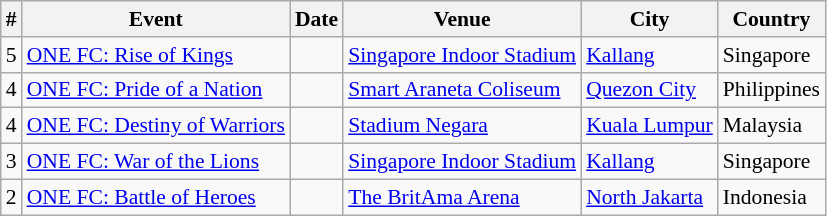<table class="sortable wikitable succession-box" style="font-size:90%;">
<tr>
<th scope="col">#</th>
<th scope="col">Event</th>
<th scope="col">Date</th>
<th scope="col">Venue</th>
<th scope="col">City</th>
<th scope="col">Country</th>
</tr>
<tr>
<td>5</td>
<td><a href='#'>ONE FC: Rise of Kings</a></td>
<td></td>
<td><a href='#'>Singapore Indoor Stadium</a></td>
<td><a href='#'>Kallang</a></td>
<td>Singapore</td>
</tr>
<tr>
<td>4</td>
<td><a href='#'>ONE FC: Pride of a Nation</a></td>
<td></td>
<td><a href='#'>Smart Araneta Coliseum</a></td>
<td><a href='#'>Quezon City</a></td>
<td>Philippines</td>
</tr>
<tr>
<td align=center>4</td>
<td><a href='#'>ONE FC: Destiny of Warriors</a></td>
<td></td>
<td><a href='#'>Stadium Negara</a></td>
<td><a href='#'>Kuala Lumpur</a></td>
<td>Malaysia</td>
</tr>
<tr>
<td>3</td>
<td><a href='#'>ONE FC: War of the Lions</a></td>
<td></td>
<td><a href='#'>Singapore Indoor Stadium</a></td>
<td><a href='#'>Kallang</a></td>
<td>Singapore</td>
</tr>
<tr>
<td>2</td>
<td><a href='#'>ONE FC: Battle of Heroes</a></td>
<td></td>
<td><a href='#'>The BritAma Arena</a></td>
<td><a href='#'>North Jakarta</a></td>
<td>Indonesia</td>
</tr>
</table>
